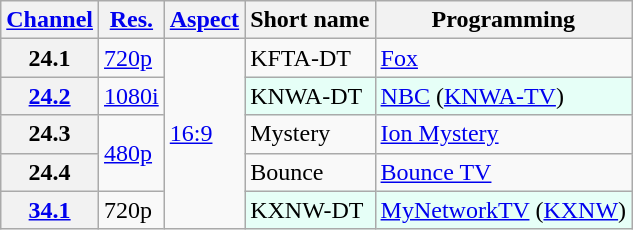<table class="wikitable">
<tr>
<th scope = "col"><a href='#'>Channel</a></th>
<th scope = "col"><a href='#'>Res.</a></th>
<th scope = "col"><a href='#'>Aspect</a></th>
<th scope = "col">Short name</th>
<th scope = "col">Programming</th>
</tr>
<tr>
<th scope = "row">24.1</th>
<td><a href='#'>720p</a></td>
<td rowspan="5"><a href='#'>16:9</a></td>
<td>KFTA-DT</td>
<td><a href='#'>Fox</a></td>
</tr>
<tr>
<th scope = "row"><a href='#'>24.2</a></th>
<td><a href='#'>1080i</a></td>
<td style="background-color: #E6FFF7;">KNWA-DT</td>
<td style="background-color: #E6FFF7;"><a href='#'>NBC</a> (<a href='#'>KNWA-TV</a>)</td>
</tr>
<tr>
<th scope = "row">24.3</th>
<td rowspan="2"><a href='#'>480p</a></td>
<td>Mystery</td>
<td><a href='#'>Ion Mystery</a></td>
</tr>
<tr>
<th scope = "row">24.4</th>
<td>Bounce</td>
<td><a href='#'>Bounce TV</a></td>
</tr>
<tr>
<th scope = "row"><a href='#'>34.1</a></th>
<td>720p</td>
<td style="background-color: #E6FFF7;">KXNW-DT</td>
<td style="background-color: #E6FFF7;"><a href='#'>MyNetworkTV</a> (<a href='#'>KXNW</a>)</td>
</tr>
</table>
